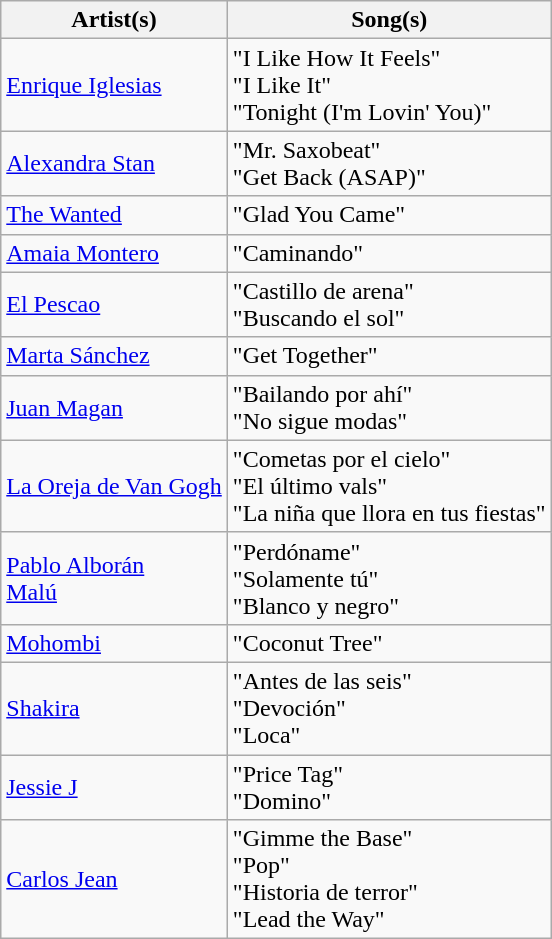<table class="wikitable">
<tr>
<th>Artist(s)</th>
<th>Song(s)</th>
</tr>
<tr>
<td><a href='#'>Enrique Iglesias</a></td>
<td>"I Like How It Feels"<br>"I Like It"<br>"Tonight (I'm Lovin' You)"</td>
</tr>
<tr>
<td><a href='#'>Alexandra Stan</a></td>
<td>"Mr. Saxobeat"<br>"Get Back (ASAP)"</td>
</tr>
<tr>
<td><a href='#'>The Wanted</a></td>
<td>"Glad You Came"</td>
</tr>
<tr>
<td><a href='#'>Amaia Montero</a></td>
<td>"Caminando"</td>
</tr>
<tr>
<td><a href='#'>El Pescao</a></td>
<td>"Castillo de arena"<br>"Buscando el sol"</td>
</tr>
<tr>
<td><a href='#'>Marta Sánchez</a></td>
<td>"Get Together"</td>
</tr>
<tr>
<td><a href='#'>Juan Magan</a></td>
<td>"Bailando por ahí"<br>"No sigue modas"</td>
</tr>
<tr>
<td><a href='#'>La Oreja de Van Gogh</a></td>
<td>"Cometas por el cielo"<br>"El último vals"<br>"La niña que llora en tus fiestas"</td>
</tr>
<tr>
<td><a href='#'>Pablo Alborán</a><br><a href='#'>Malú</a></td>
<td>"Perdóname" <br>"Solamente tú"<br>"Blanco y negro" </td>
</tr>
<tr>
<td><a href='#'>Mohombi</a></td>
<td>"Coconut Tree"</td>
</tr>
<tr>
<td><a href='#'>Shakira</a></td>
<td>"Antes de las seis"<br>"Devoción"<br>"Loca"</td>
</tr>
<tr>
<td><a href='#'>Jessie J</a></td>
<td>"Price Tag"<br>"Domino"</td>
</tr>
<tr>
<td><a href='#'>Carlos Jean</a></td>
<td>"Gimme the Base" <br>"Pop" <br>"Historia de terror" <br>"Lead the Way" </td>
</tr>
</table>
